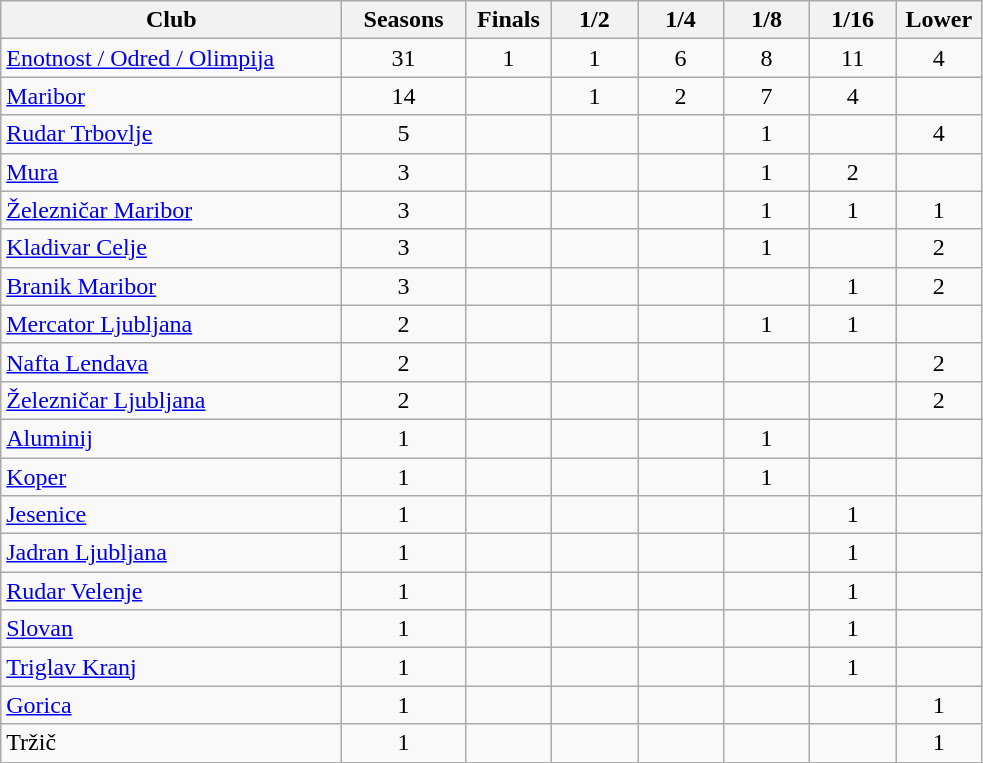<table class="wikitable">
<tr>
<th width=220>Club</th>
<th width=75>Seasons</th>
<th width=50>Finals</th>
<th width=50>1/2</th>
<th width=50>1/4</th>
<th width=50>1/8</th>
<th width=50>1/16</th>
<th width=50>Lower</th>
</tr>
<tr>
<td><a href='#'>Enotnost / Odred / Olimpija</a></td>
<td align=center>31</td>
<td align=center>1</td>
<td align=center>1</td>
<td align=center>6</td>
<td align=center>8</td>
<td align=center>11</td>
<td align=center>4</td>
</tr>
<tr>
<td><a href='#'>Maribor</a></td>
<td align=center>14</td>
<td></td>
<td align=center>1</td>
<td align=center>2</td>
<td align=center>7</td>
<td align=center>4</td>
<td></td>
</tr>
<tr>
<td><a href='#'>Rudar Trbovlje</a></td>
<td align=center>5</td>
<td></td>
<td></td>
<td></td>
<td align=center>1</td>
<td></td>
<td align=center>4</td>
</tr>
<tr>
<td><a href='#'>Mura</a></td>
<td align=center>3</td>
<td></td>
<td></td>
<td></td>
<td align=center>1</td>
<td align=center>2</td>
<td></td>
</tr>
<tr>
<td><a href='#'>Železničar Maribor</a></td>
<td align=center>3</td>
<td></td>
<td></td>
<td></td>
<td align=center>1</td>
<td align=center>1</td>
<td align=center>1</td>
</tr>
<tr>
<td><a href='#'>Kladivar Celje</a></td>
<td align=center>3</td>
<td></td>
<td></td>
<td></td>
<td align=center>1</td>
<td></td>
<td align=center>2</td>
</tr>
<tr>
<td><a href='#'>Branik Maribor</a></td>
<td align=center>3</td>
<td></td>
<td></td>
<td></td>
<td></td>
<td align=center>1</td>
<td align=center>2</td>
</tr>
<tr>
<td><a href='#'>Mercator Ljubljana</a></td>
<td align=center>2</td>
<td></td>
<td></td>
<td></td>
<td align=center>1</td>
<td align=center>1</td>
<td></td>
</tr>
<tr>
<td><a href='#'>Nafta Lendava</a></td>
<td align=center>2</td>
<td></td>
<td></td>
<td></td>
<td></td>
<td></td>
<td align=center>2</td>
</tr>
<tr>
<td><a href='#'>Železničar Ljubljana</a></td>
<td align=center>2</td>
<td></td>
<td></td>
<td></td>
<td></td>
<td></td>
<td align=center>2</td>
</tr>
<tr>
<td><a href='#'>Aluminij</a></td>
<td align=center>1</td>
<td></td>
<td></td>
<td></td>
<td align=center>1</td>
<td></td>
<td></td>
</tr>
<tr>
<td><a href='#'>Koper</a></td>
<td align=center>1</td>
<td></td>
<td></td>
<td></td>
<td align=center>1</td>
<td></td>
<td></td>
</tr>
<tr>
<td><a href='#'>Jesenice</a></td>
<td align=center>1</td>
<td></td>
<td></td>
<td></td>
<td></td>
<td align=center>1</td>
<td></td>
</tr>
<tr>
<td><a href='#'>Jadran Ljubljana</a></td>
<td align=center>1</td>
<td></td>
<td></td>
<td></td>
<td></td>
<td align=center>1</td>
<td></td>
</tr>
<tr>
<td><a href='#'>Rudar Velenje</a></td>
<td align=center>1</td>
<td></td>
<td></td>
<td></td>
<td></td>
<td align=center>1</td>
<td></td>
</tr>
<tr>
<td><a href='#'>Slovan</a></td>
<td align=center>1</td>
<td></td>
<td></td>
<td></td>
<td></td>
<td align=center>1</td>
<td></td>
</tr>
<tr>
<td><a href='#'>Triglav Kranj</a></td>
<td align=center>1</td>
<td></td>
<td></td>
<td></td>
<td></td>
<td align=center>1</td>
<td></td>
</tr>
<tr>
<td><a href='#'>Gorica</a></td>
<td align=center>1</td>
<td></td>
<td></td>
<td></td>
<td></td>
<td></td>
<td align=center>1</td>
</tr>
<tr>
<td>Tržič</td>
<td align=center>1</td>
<td></td>
<td></td>
<td></td>
<td></td>
<td></td>
<td align=center>1</td>
</tr>
<tr>
</tr>
</table>
